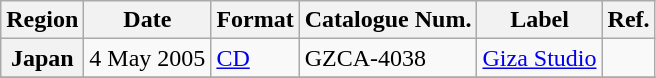<table class="wikitable sortable plainrowheaders">
<tr>
<th scope="col">Region</th>
<th scope="col">Date</th>
<th scope="col">Format</th>
<th scope="col">Catalogue Num.</th>
<th scope="col">Label</th>
<th scope="col">Ref.</th>
</tr>
<tr>
<th scope="row">Japan</th>
<td>4 May 2005</td>
<td><a href='#'>CD</a></td>
<td>GZCA-4038</td>
<td><a href='#'>Giza Studio</a></td>
<td></td>
</tr>
<tr>
</tr>
</table>
